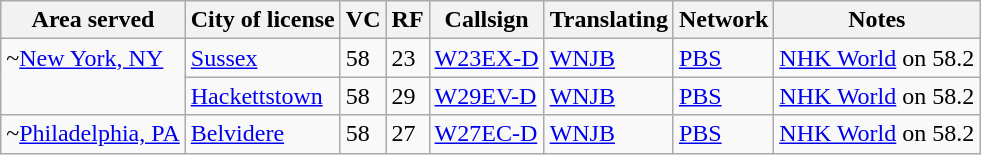<table class="sortable wikitable" style="margin: 1em 1em 1em 0; background: #f9f9f9;">
<tr>
<th>Area served</th>
<th>City of license</th>
<th>VC</th>
<th>RF</th>
<th>Callsign</th>
<th>Translating</th>
<th>Network</th>
<th class="unsortable">Notes</th>
</tr>
<tr style="vertical-align: top; text-align: left;">
<td colspan="1" rowspan="2">~<a href='#'>New York, NY</a></td>
<td><a href='#'>Sussex</a></td>
<td>58</td>
<td>23</td>
<td><a href='#'>W23EX-D</a></td>
<td><a href='#'>WNJB</a></td>
<td><a href='#'>PBS</a></td>
<td><a href='#'>NHK World</a> on 58.2</td>
</tr>
<tr style="vertical-align: top; text-align: left;">
<td><a href='#'>Hackettstown</a></td>
<td>58</td>
<td>29</td>
<td><a href='#'>W29EV-D</a></td>
<td><a href='#'>WNJB</a></td>
<td><a href='#'>PBS</a></td>
<td><a href='#'>NHK World</a> on 58.2</td>
</tr>
<tr style="vertical-align: top; text-align: left;">
<td>~<a href='#'>Philadelphia, PA</a></td>
<td><a href='#'>Belvidere</a></td>
<td>58</td>
<td>27</td>
<td><a href='#'>W27EC-D</a></td>
<td><a href='#'>WNJB</a></td>
<td><a href='#'>PBS</a></td>
<td><a href='#'>NHK World</a> on 58.2</td>
</tr>
</table>
